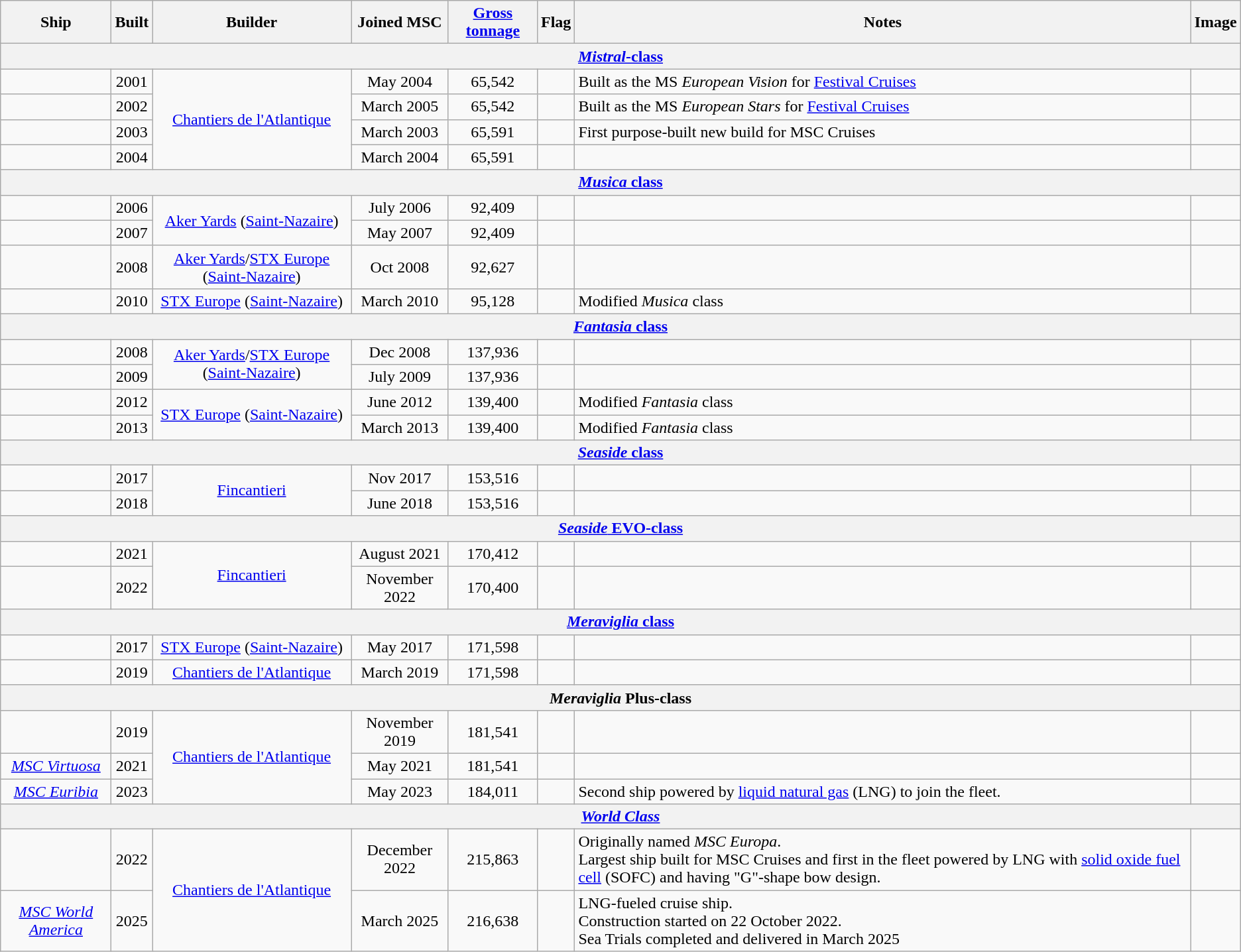<table class="wikitable sortable" style="text-align:Center;">
<tr>
<th>Ship</th>
<th>Built</th>
<th>Builder</th>
<th>Joined MSC</th>
<th><a href='#'>Gross tonnage</a></th>
<th>Flag</th>
<th>Notes</th>
<th>Image</th>
</tr>
<tr>
<th colspan="8"><a href='#'><em>Mistral</em>-class</a></th>
</tr>
<tr>
<td></td>
<td>2001</td>
<td rowspan="4"><a href='#'>Chantiers de l'Atlantique</a></td>
<td data-sort-value=2004-05>May 2004</td>
<td>65,542</td>
<td></td>
<td align="Left">Built as the MS <em>European Vision</em> for <a href='#'>Festival Cruises</a></td>
<td></td>
</tr>
<tr>
<td></td>
<td>2002</td>
<td data-sort-value=2005-03>March 2005</td>
<td>65,542</td>
<td></td>
<td align="Left">Built as the MS <em>European Stars</em> for <a href='#'>Festival Cruises</a></td>
<td></td>
</tr>
<tr>
<td></td>
<td>2003</td>
<td data-sort-value=2003-03>March 2003</td>
<td>65,591</td>
<td></td>
<td align="Left">First purpose-built new build for MSC Cruises</td>
<td></td>
</tr>
<tr>
<td></td>
<td>2004</td>
<td data-sort-value=2004-03>March 2004</td>
<td>65,591</td>
<td></td>
<td align="Left"></td>
<td></td>
</tr>
<tr>
<th colspan="8"><a href='#'><em>Musica</em> class</a></th>
</tr>
<tr>
<td></td>
<td>2006</td>
<td rowspan="2"><a href='#'>Aker Yards</a> (<a href='#'>Saint-Nazaire</a>)</td>
<td data-sort-value=2006-07>July 2006</td>
<td>92,409</td>
<td></td>
<td align="Left"></td>
<td></td>
</tr>
<tr>
<td></td>
<td>2007</td>
<td data-sort-value=2007-05>May 2007</td>
<td>92,409</td>
<td></td>
<td align="Left"></td>
<td></td>
</tr>
<tr>
<td></td>
<td>2008</td>
<td><a href='#'>Aker Yards</a>/<a href='#'>STX Europe</a> (<a href='#'>Saint-Nazaire</a>)</td>
<td data-sort-value=2008-10>Oct 2008</td>
<td>92,627</td>
<td></td>
<td align="Left"></td>
<td></td>
</tr>
<tr>
<td></td>
<td>2010</td>
<td><a href='#'>STX Europe</a> (<a href='#'>Saint-Nazaire</a>)</td>
<td data-sort-value=2010-03>March 2010</td>
<td>95,128</td>
<td></td>
<td align="Left">Modified <em>Musica</em> class</td>
<td></td>
</tr>
<tr>
<th colspan="8"><a href='#'><em>Fantasia</em> class</a></th>
</tr>
<tr>
<td></td>
<td>2008</td>
<td rowspan="2"><a href='#'>Aker Yards</a>/<a href='#'>STX Europe</a> (<a href='#'>Saint-Nazaire</a>)</td>
<td data-sort-value=2008-12>Dec 2008</td>
<td>137,936</td>
<td></td>
<td align="Left"></td>
<td></td>
</tr>
<tr>
<td></td>
<td>2009</td>
<td data-sort-value=2009-07>July 2009</td>
<td>137,936</td>
<td></td>
<td align="Left"></td>
<td></td>
</tr>
<tr>
<td></td>
<td>2012</td>
<td rowspan="2"><a href='#'>STX Europe</a> (<a href='#'>Saint-Nazaire</a>)</td>
<td data-sort-value=2012-06>June 2012</td>
<td>139,400</td>
<td></td>
<td align="Left">Modified <em>Fantasia</em> class</td>
<td></td>
</tr>
<tr>
<td></td>
<td>2013</td>
<td data-sort-value=2013-03>March 2013</td>
<td>139,400</td>
<td></td>
<td align="Left">Modified <em>Fantasia</em> class</td>
<td></td>
</tr>
<tr>
<th colspan="8"><a href='#'><em>Seaside</em> class</a></th>
</tr>
<tr>
<td></td>
<td>2017</td>
<td rowspan="2"><a href='#'>Fincantieri</a></td>
<td data-sort-value=2017-11>Nov 2017</td>
<td>153,516</td>
<td></td>
<td align="Left"></td>
<td></td>
</tr>
<tr>
<td></td>
<td>2018</td>
<td data-sort-value=2018-06>June 2018</td>
<td>153,516</td>
<td></td>
<td align="Left"></td>
<td></td>
</tr>
<tr>
<th colspan="8"><a href='#'><em>Seaside</em> EVO-class</a></th>
</tr>
<tr>
<td></td>
<td>2021</td>
<td rowspan="2"><a href='#'>Fincantieri</a></td>
<td data-sort-value=2021-083>August 2021</td>
<td>170,412</td>
<td></td>
<td align="Left"></td>
<td></td>
</tr>
<tr>
<td></td>
<td>2022</td>
<td data-sort-value=2022-11>November 2022</td>
<td>170,400</td>
<td></td>
<td align="Left"></td>
<td></td>
</tr>
<tr>
<th colspan="8"><a href='#'><em>Meraviglia</em> class</a></th>
</tr>
<tr>
<td></td>
<td>2017</td>
<td><a href='#'>STX Europe</a> (<a href='#'>Saint-Nazaire</a>)</td>
<td data-sort-value=2017-05>May 2017</td>
<td>171,598</td>
<td></td>
<td align="Left"></td>
<td></td>
</tr>
<tr>
<td></td>
<td>2019</td>
<td><a href='#'>Chantiers de l'Atlantique</a></td>
<td data-sort-value=2019-03>March 2019</td>
<td>171,598</td>
<td></td>
<td align="Left"></td>
<td></td>
</tr>
<tr>
<th colspan="8"><em>Meraviglia</em> Plus-class</th>
</tr>
<tr>
<td></td>
<td>2019</td>
<td rowspan="3"><a href='#'>Chantiers de l'Atlantique</a></td>
<td data-sort-value=2019-11>November 2019</td>
<td>181,541</td>
<td></td>
<td align="Left"></td>
<td></td>
</tr>
<tr>
<td><em><a href='#'>MSC Virtuosa</a></em></td>
<td>2021</td>
<td data-sort-value=2021-05>May 2021</td>
<td>181,541</td>
<td></td>
<td align="Left"></td>
<td></td>
</tr>
<tr>
<td><em><a href='#'>MSC Euribia</a></em></td>
<td>2023</td>
<td data-sort-value=2023-05>May 2023</td>
<td>184,011</td>
<td></td>
<td align="Left">Second ship powered by <a href='#'>liquid natural gas</a> (LNG) to join the fleet.</td>
<td></td>
</tr>
<tr>
<th colspan="8"><a href='#'><em>World Class</em></a></th>
</tr>
<tr>
<td></td>
<td>2022</td>
<td rowspan="2"><a href='#'>Chantiers de l'Atlantique</a></td>
<td data-sort-value=2022-12>December 2022</td>
<td>215,863</td>
<td></td>
<td align="Left">Originally named <em>MSC Europa</em>.<br>Largest ship built for MSC Cruises and first in the fleet powered by LNG with <a href='#'>solid oxide fuel cell</a> (SOFC) and having "G"-shape bow design.</td>
<td></td>
</tr>
<tr>
<td><em><a href='#'>MSC World America</a></em></td>
<td>2025</td>
<td data-sort-value=2025-03>March 2025</td>
<td>216,638</td>
<td></td>
<td align="Left">LNG-fueled cruise ship.<br>Construction started on 22 October 2022.<br>Sea Trials completed and delivered in March 2025</td>
<td></td>
</tr>
</table>
